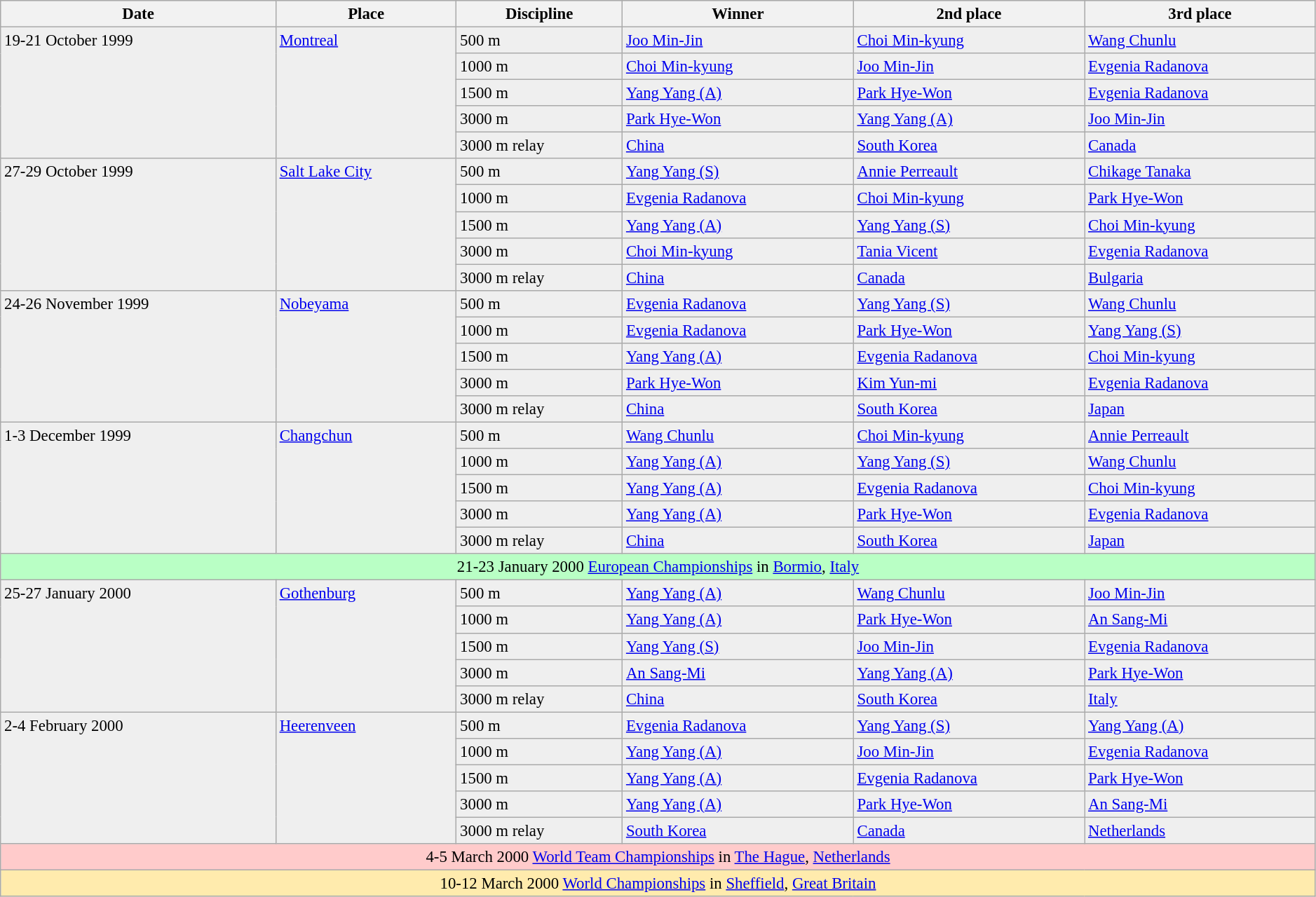<table class="wikitable" style="font-size:95%; margin-top:0em;" width="99%">
<tr align="left" style="background:#DCDCDC;">
<th>Date</th>
<th>Place</th>
<th>Discipline</th>
<th>Winner</th>
<th>2nd place</th>
<th>3rd place</th>
</tr>
<tr bgcolor="#efefef">
<td rowspan="5" valign="top">19-21 October 1999</td>
<td rowspan="5" valign="top"> <a href='#'>Montreal</a></td>
<td>500 m</td>
<td> <a href='#'>Joo Min-Jin</a></td>
<td> <a href='#'>Choi Min-kyung</a></td>
<td> <a href='#'>Wang Chunlu</a></td>
</tr>
<tr bgcolor="#efefef">
<td>1000 m</td>
<td> <a href='#'>Choi Min-kyung</a></td>
<td> <a href='#'>Joo Min-Jin</a></td>
<td> <a href='#'>Evgenia Radanova</a></td>
</tr>
<tr bgcolor="#efefef">
<td>1500 m</td>
<td> <a href='#'>Yang Yang (A)</a></td>
<td> <a href='#'>Park Hye-Won</a></td>
<td> <a href='#'>Evgenia Radanova</a></td>
</tr>
<tr bgcolor="#efefef">
<td>3000 m</td>
<td> <a href='#'>Park Hye-Won</a></td>
<td> <a href='#'>Yang Yang (A)</a></td>
<td> <a href='#'>Joo Min-Jin</a></td>
</tr>
<tr bgcolor="#efefef">
<td>3000 m relay</td>
<td> <a href='#'>China</a></td>
<td> <a href='#'>South Korea</a></td>
<td> <a href='#'>Canada</a></td>
</tr>
<tr bgcolor="#efefef">
<td rowspan="5" valign="top">27-29 October 1999</td>
<td rowspan="5" valign="top"> <a href='#'>Salt Lake City</a></td>
<td>500 m</td>
<td> <a href='#'>Yang Yang (S)</a></td>
<td> <a href='#'>Annie Perreault</a></td>
<td> <a href='#'>Chikage Tanaka</a></td>
</tr>
<tr bgcolor="#efefef">
<td>1000 m</td>
<td> <a href='#'>Evgenia Radanova</a></td>
<td> <a href='#'>Choi Min-kyung</a></td>
<td> <a href='#'>Park Hye-Won</a></td>
</tr>
<tr bgcolor="#efefef">
<td>1500 m</td>
<td> <a href='#'>Yang Yang (A)</a></td>
<td> <a href='#'>Yang Yang (S)</a></td>
<td> <a href='#'>Choi Min-kyung</a></td>
</tr>
<tr bgcolor="#efefef">
<td>3000 m</td>
<td> <a href='#'>Choi Min-kyung</a></td>
<td> <a href='#'>Tania Vicent</a></td>
<td> <a href='#'>Evgenia Radanova</a></td>
</tr>
<tr bgcolor="#efefef">
<td>3000 m relay</td>
<td> <a href='#'>China</a></td>
<td> <a href='#'>Canada</a></td>
<td> <a href='#'>Bulgaria</a></td>
</tr>
<tr bgcolor="#efefef">
<td rowspan="5" valign="top">24-26 November 1999</td>
<td rowspan="5" valign="top"> <a href='#'>Nobeyama</a></td>
<td>500 m</td>
<td> <a href='#'>Evgenia Radanova</a></td>
<td> <a href='#'>Yang Yang (S)</a></td>
<td> <a href='#'>Wang Chunlu</a></td>
</tr>
<tr bgcolor="#efefef">
<td>1000 m</td>
<td> <a href='#'>Evgenia Radanova</a></td>
<td> <a href='#'>Park Hye-Won</a></td>
<td> <a href='#'>Yang Yang (S)</a></td>
</tr>
<tr bgcolor="#efefef">
<td>1500 m</td>
<td> <a href='#'>Yang Yang (A)</a></td>
<td> <a href='#'>Evgenia Radanova</a></td>
<td> <a href='#'>Choi Min-kyung</a></td>
</tr>
<tr bgcolor="#efefef">
<td>3000 m</td>
<td> <a href='#'>Park Hye-Won</a></td>
<td> <a href='#'>Kim Yun-mi</a></td>
<td> <a href='#'>Evgenia Radanova</a></td>
</tr>
<tr bgcolor="#efefef">
<td>3000 m relay</td>
<td> <a href='#'>China</a></td>
<td> <a href='#'>South Korea</a></td>
<td> <a href='#'>Japan</a></td>
</tr>
<tr bgcolor="#efefef">
<td rowspan="5" valign="top">1-3 December 1999</td>
<td rowspan="5" valign="top"> <a href='#'>Changchun</a></td>
<td>500 m</td>
<td> <a href='#'>Wang Chunlu</a></td>
<td> <a href='#'>Choi Min-kyung</a></td>
<td> <a href='#'>Annie Perreault</a></td>
</tr>
<tr bgcolor="#efefef">
<td>1000 m</td>
<td> <a href='#'>Yang Yang (A)</a></td>
<td> <a href='#'>Yang Yang (S)</a></td>
<td> <a href='#'>Wang Chunlu</a></td>
</tr>
<tr bgcolor="#efefef">
<td>1500 m</td>
<td> <a href='#'>Yang Yang (A)</a></td>
<td> <a href='#'>Evgenia Radanova</a></td>
<td> <a href='#'>Choi Min-kyung</a></td>
</tr>
<tr bgcolor="#efefef">
<td>3000 m</td>
<td> <a href='#'>Yang Yang (A)</a></td>
<td> <a href='#'>Park Hye-Won</a></td>
<td> <a href='#'>Evgenia Radanova</a></td>
</tr>
<tr bgcolor="#efefef">
<td>3000 m relay</td>
<td> <a href='#'>China</a></td>
<td> <a href='#'>South Korea</a></td>
<td> <a href='#'>Japan</a></td>
</tr>
<tr style="background:#B9FFC5">
<td colspan="6" align="center">21-23 January 2000 <a href='#'>European Championships</a> in  <a href='#'>Bormio</a>, <a href='#'>Italy</a></td>
</tr>
<tr bgcolor="#efefef">
<td rowspan="5" valign="top">25-27 January 2000</td>
<td rowspan="5" valign="top"> <a href='#'>Gothenburg</a></td>
<td>500 m</td>
<td> <a href='#'>Yang Yang (A)</a></td>
<td> <a href='#'>Wang Chunlu</a></td>
<td> <a href='#'>Joo Min-Jin</a></td>
</tr>
<tr bgcolor="#efefef">
<td>1000 m</td>
<td> <a href='#'>Yang Yang (A)</a></td>
<td> <a href='#'>Park Hye-Won</a></td>
<td> <a href='#'>An Sang-Mi</a></td>
</tr>
<tr bgcolor="#efefef">
<td>1500 m</td>
<td> <a href='#'>Yang Yang (S)</a></td>
<td> <a href='#'>Joo Min-Jin</a></td>
<td> <a href='#'>Evgenia Radanova</a></td>
</tr>
<tr bgcolor="#efefef">
<td>3000 m</td>
<td> <a href='#'>An Sang-Mi</a></td>
<td> <a href='#'>Yang Yang (A)</a></td>
<td> <a href='#'>Park Hye-Won</a></td>
</tr>
<tr bgcolor="#efefef">
<td>3000 m relay</td>
<td> <a href='#'>China</a></td>
<td> <a href='#'>South Korea</a></td>
<td> <a href='#'>Italy</a></td>
</tr>
<tr bgcolor="#efefef">
<td rowspan="5" valign="top">2-4 February 2000</td>
<td rowspan="5" valign="top"> <a href='#'>Heerenveen</a></td>
<td>500 m</td>
<td> <a href='#'>Evgenia Radanova</a></td>
<td> <a href='#'>Yang Yang (S)</a></td>
<td> <a href='#'>Yang Yang (A)</a></td>
</tr>
<tr bgcolor="#efefef">
<td>1000 m</td>
<td> <a href='#'>Yang Yang (A)</a></td>
<td> <a href='#'>Joo Min-Jin</a></td>
<td> <a href='#'>Evgenia Radanova</a></td>
</tr>
<tr bgcolor="#efefef">
<td>1500 m</td>
<td> <a href='#'>Yang Yang (A)</a></td>
<td> <a href='#'>Evgenia Radanova</a></td>
<td> <a href='#'>Park Hye-Won</a></td>
</tr>
<tr bgcolor="#efefef">
<td>3000 m</td>
<td> <a href='#'>Yang Yang (A)</a></td>
<td> <a href='#'>Park Hye-Won</a></td>
<td> <a href='#'>An Sang-Mi</a></td>
</tr>
<tr bgcolor="#efefef">
<td>3000 m relay</td>
<td> <a href='#'>South Korea</a></td>
<td> <a href='#'>Canada</a></td>
<td> <a href='#'>Netherlands</a></td>
</tr>
<tr style="background:#FFCBCB">
<td colspan="6" align="center">4-5 March 2000 <a href='#'>World Team Championships</a> in  <a href='#'>The Hague</a>, <a href='#'>Netherlands</a></td>
</tr>
<tr style="background:#FFEBAD">
<td colspan="6" align="center">10-12 March 2000 <a href='#'>World Championships</a> in  <a href='#'>Sheffield</a>, <a href='#'>Great Britain</a></td>
</tr>
</table>
